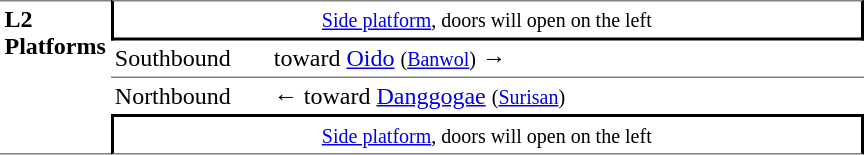<table table border=0 cellspacing=0 cellpadding=3>
<tr>
<td style="border-top:solid 1px gray;border-bottom:solid 1px gray;" width=50 rowspan=10 valign=top><strong>L2<br>Platforms</strong></td>
<td style="border-top:solid 1px gray;border-right:solid 2px black;border-left:solid 2px black;border-bottom:solid 2px black;text-align:center;" colspan=2><small><a href='#'>Side platform</a>, doors will open on the left</small></td>
</tr>
<tr>
<td>Southbound</td>
<td>  toward <a href='#'>Oido</a> <small>(<a href='#'>Banwol</a>)</small> →</td>
</tr>
<tr>
<td style="border-bottom:solid 0px gray;border-top:solid 1px gray;" width=100>Northbound</td>
<td style="border-bottom:solid 0px gray;border-top:solid 1px gray;" width=390>←  toward <a href='#'>Danggogae</a> <small>(<a href='#'>Surisan</a>)</small></td>
</tr>
<tr>
<td style="border-top:solid 2px black;border-right:solid 2px black;border-left:solid 2px black;border-bottom:solid 1px gray;text-align:center;" colspan=2><small><a href='#'>Side platform</a>, doors will open on the left</small></td>
</tr>
</table>
